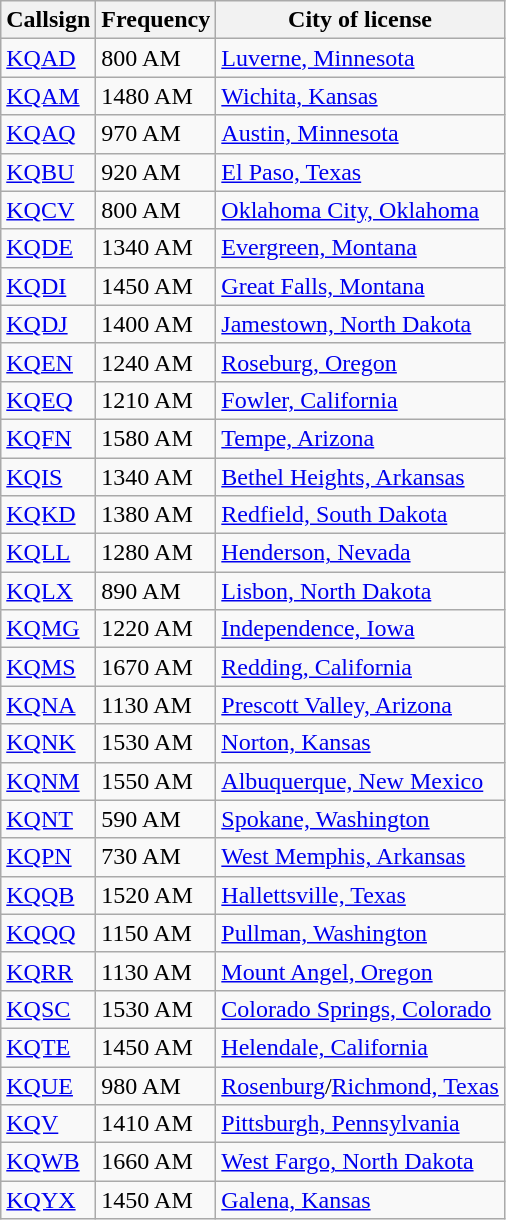<table class="wikitable sortable">
<tr>
<th>Callsign</th>
<th>Frequency</th>
<th>City of license</th>
</tr>
<tr>
<td><a href='#'>KQAD</a></td>
<td>800 AM</td>
<td><a href='#'>Luverne, Minnesota</a></td>
</tr>
<tr>
<td><a href='#'>KQAM</a></td>
<td>1480 AM</td>
<td><a href='#'>Wichita, Kansas</a></td>
</tr>
<tr>
<td><a href='#'>KQAQ</a></td>
<td>970 AM</td>
<td><a href='#'>Austin, Minnesota</a></td>
</tr>
<tr>
<td><a href='#'>KQBU</a></td>
<td>920 AM</td>
<td><a href='#'>El Paso, Texas</a></td>
</tr>
<tr>
<td><a href='#'>KQCV</a></td>
<td>800 AM</td>
<td><a href='#'>Oklahoma City, Oklahoma</a></td>
</tr>
<tr>
<td><a href='#'>KQDE</a></td>
<td>1340 AM</td>
<td><a href='#'>Evergreen, Montana</a></td>
</tr>
<tr>
<td><a href='#'>KQDI</a></td>
<td>1450 AM</td>
<td><a href='#'>Great Falls, Montana</a></td>
</tr>
<tr>
<td><a href='#'>KQDJ</a></td>
<td>1400 AM</td>
<td><a href='#'>Jamestown, North Dakota</a></td>
</tr>
<tr>
<td><a href='#'>KQEN</a></td>
<td>1240 AM</td>
<td><a href='#'>Roseburg, Oregon</a></td>
</tr>
<tr>
<td><a href='#'>KQEQ</a></td>
<td>1210 AM</td>
<td><a href='#'>Fowler, California</a></td>
</tr>
<tr>
<td><a href='#'>KQFN</a></td>
<td>1580 AM</td>
<td><a href='#'>Tempe, Arizona</a></td>
</tr>
<tr>
<td><a href='#'>KQIS</a></td>
<td>1340 AM</td>
<td><a href='#'>Bethel Heights, Arkansas</a></td>
</tr>
<tr>
<td><a href='#'>KQKD</a></td>
<td>1380 AM</td>
<td><a href='#'>Redfield, South Dakota</a></td>
</tr>
<tr>
<td><a href='#'>KQLL</a></td>
<td>1280 AM</td>
<td><a href='#'>Henderson, Nevada</a></td>
</tr>
<tr>
<td><a href='#'>KQLX</a></td>
<td>890 AM</td>
<td><a href='#'>Lisbon, North Dakota</a></td>
</tr>
<tr>
<td><a href='#'>KQMG</a></td>
<td>1220 AM</td>
<td><a href='#'>Independence, Iowa</a></td>
</tr>
<tr>
<td><a href='#'>KQMS</a></td>
<td>1670 AM</td>
<td><a href='#'>Redding, California</a></td>
</tr>
<tr>
<td><a href='#'>KQNA</a></td>
<td>1130 AM</td>
<td><a href='#'>Prescott Valley, Arizona</a></td>
</tr>
<tr>
<td><a href='#'>KQNK</a></td>
<td>1530 AM</td>
<td><a href='#'>Norton, Kansas</a></td>
</tr>
<tr>
<td><a href='#'>KQNM</a></td>
<td>1550 AM</td>
<td><a href='#'>Albuquerque, New Mexico</a></td>
</tr>
<tr>
<td><a href='#'>KQNT</a></td>
<td>590 AM</td>
<td><a href='#'>Spokane, Washington</a></td>
</tr>
<tr>
<td><a href='#'>KQPN</a></td>
<td>730 AM</td>
<td><a href='#'>West Memphis, Arkansas</a></td>
</tr>
<tr>
<td><a href='#'>KQQB</a></td>
<td>1520 AM</td>
<td><a href='#'>Hallettsville, Texas</a></td>
</tr>
<tr>
<td><a href='#'>KQQQ</a></td>
<td>1150 AM</td>
<td><a href='#'>Pullman, Washington</a></td>
</tr>
<tr>
<td><a href='#'>KQRR</a></td>
<td>1130 AM</td>
<td><a href='#'>Mount Angel, Oregon</a></td>
</tr>
<tr>
<td><a href='#'>KQSC</a></td>
<td>1530 AM</td>
<td><a href='#'>Colorado Springs, Colorado</a></td>
</tr>
<tr>
<td><a href='#'>KQTE</a></td>
<td>1450 AM</td>
<td><a href='#'>Helendale, California</a></td>
</tr>
<tr>
<td><a href='#'>KQUE</a></td>
<td>980 AM</td>
<td><a href='#'>Rosenburg</a>/<a href='#'>Richmond, Texas</a></td>
</tr>
<tr>
<td><a href='#'>KQV</a></td>
<td>1410 AM</td>
<td><a href='#'>Pittsburgh, Pennsylvania</a></td>
</tr>
<tr>
<td><a href='#'>KQWB</a></td>
<td>1660 AM</td>
<td><a href='#'>West Fargo, North Dakota</a></td>
</tr>
<tr>
<td><a href='#'>KQYX</a></td>
<td>1450 AM</td>
<td><a href='#'>Galena, Kansas</a></td>
</tr>
</table>
